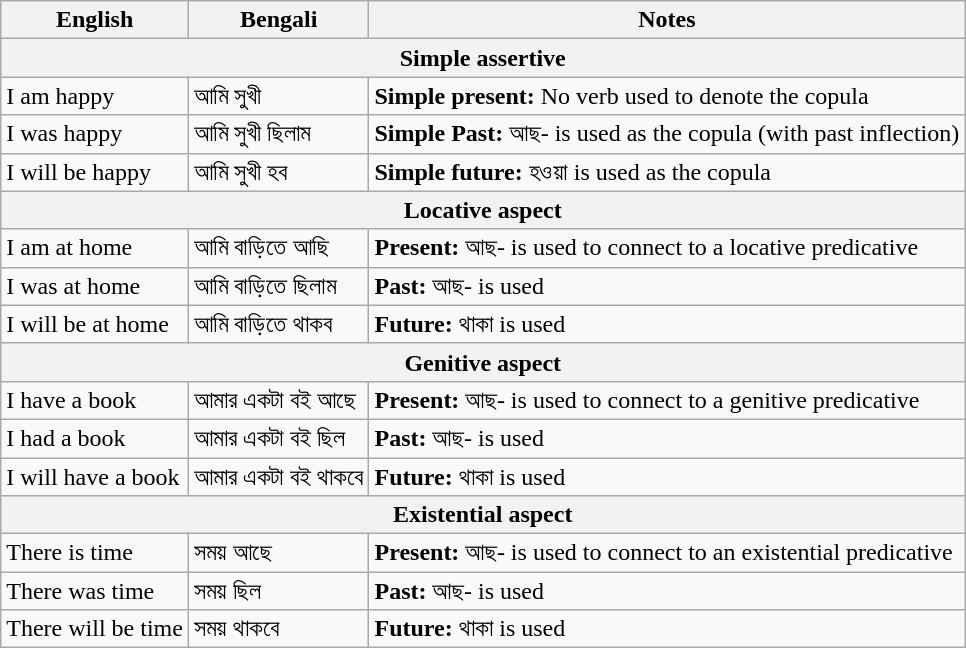<table class="wikitable">
<tr>
<th>English</th>
<th>Bengali</th>
<th>Notes</th>
</tr>
<tr>
<th colspan="3">Simple assertive</th>
</tr>
<tr>
<td>I am happy</td>
<td>আমি সুখী</td>
<td><strong>Simple present:</strong> No verb used to denote the copula</td>
</tr>
<tr>
<td>I was happy</td>
<td>আমি সুখী ছিলাম</td>
<td><strong>Simple Past:</strong>  আছ- is used as the copula (with past inflection)</td>
</tr>
<tr>
<td>I will be happy</td>
<td>আমি সুখী হব</td>
<td><strong>Simple future:</strong> হওয়া is used as the copula</td>
</tr>
<tr>
<th colspan="3">Locative aspect</th>
</tr>
<tr>
<td>I am at home</td>
<td>আমি বাড়িতে আছি</td>
<td><strong>Present:</strong> আছ- is used to connect to a locative predicative</td>
</tr>
<tr>
<td>I was at home</td>
<td>আমি বাড়িতে ছিলাম</td>
<td><strong>Past:</strong> আছ- is used</td>
</tr>
<tr>
<td>I will be at home</td>
<td>আমি বাড়িতে থাকব</td>
<td><strong>Future:</strong> থাকা is used</td>
</tr>
<tr>
<th colspan="3">Genitive aspect</th>
</tr>
<tr>
<td>I have a book</td>
<td>আমার একটা বই আছে</td>
<td><strong>Present:</strong> আছ- is used to connect to a genitive predicative</td>
</tr>
<tr>
<td>I had a book</td>
<td>আমার একটা বই ছিল</td>
<td><strong>Past:</strong> আছ- is used</td>
</tr>
<tr>
<td>I will have a book</td>
<td>আমার একটা বই থাকবে</td>
<td><strong>Future:</strong> থাকা is used</td>
</tr>
<tr>
<th colspan="3">Existential aspect</th>
</tr>
<tr>
<td>There is time</td>
<td>সময় আছে</td>
<td><strong>Present:</strong> আছ- is used to connect to an existential predicative</td>
</tr>
<tr>
<td>There was time</td>
<td>সময় ছিল</td>
<td><strong>Past:</strong> আছ- is used</td>
</tr>
<tr>
<td>There will be time</td>
<td>সময় থাকবে</td>
<td><strong>Future:</strong> থাকা is used</td>
</tr>
</table>
